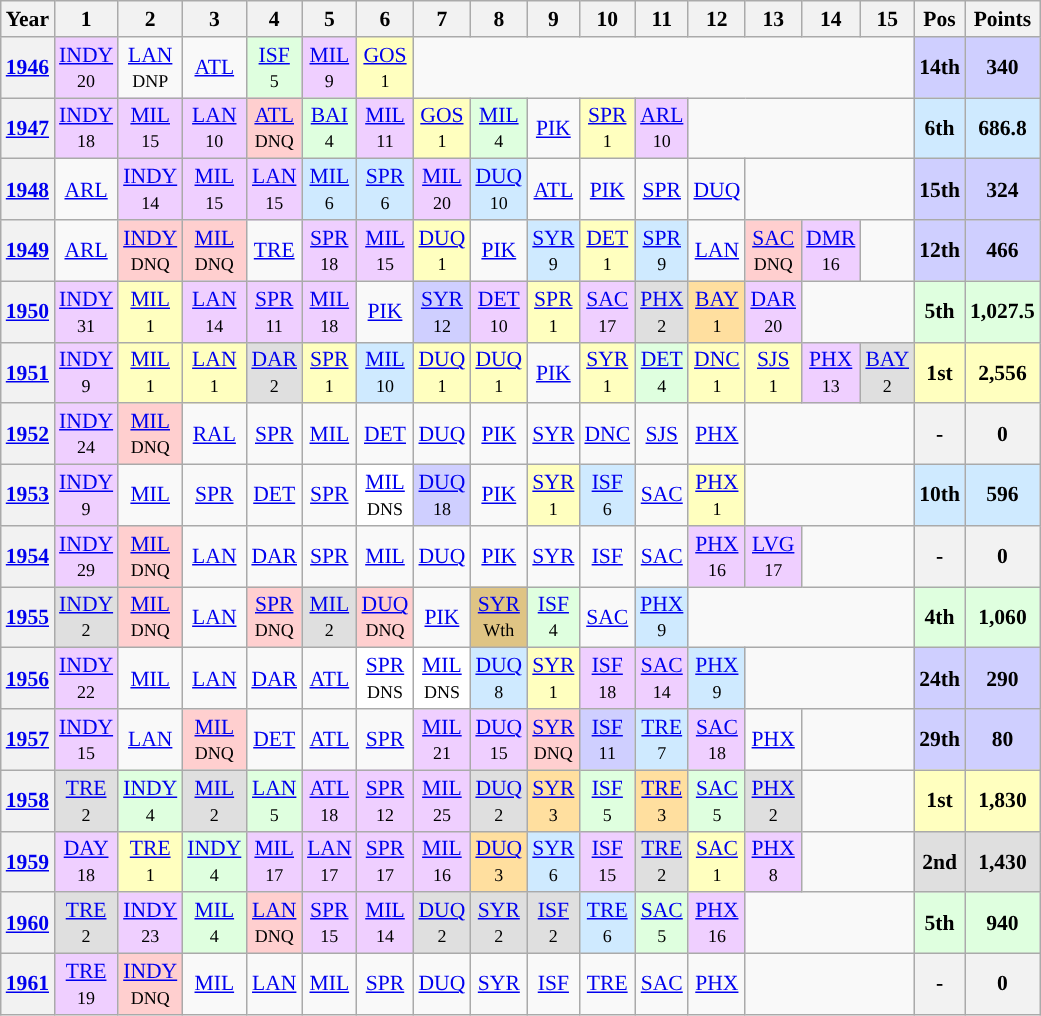<table class="wikitable" style="text-align:center; font-size:90%">
<tr>
<th>Year</th>
<th>1</th>
<th>2</th>
<th>3</th>
<th>4</th>
<th>5</th>
<th>6</th>
<th>7</th>
<th>8</th>
<th>9</th>
<th>10</th>
<th>11</th>
<th>12</th>
<th>13</th>
<th>14</th>
<th>15</th>
<th>Pos</th>
<th>Points</th>
</tr>
<tr>
<th rowspan=1><a href='#'>1946</a></th>
<td style="background:#EFCFFF;"><a href='#'>INDY</a><br><small>20</small></td>
<td><a href='#'>LAN</a><br><small>DNP</small></td>
<td><a href='#'>ATL</a></td>
<td style="background:#DFFFDF;"><a href='#'>ISF</a><br><small>5</small></td>
<td style="background:#EFCFFF;"><a href='#'>MIL</a><br><small>9</small></td>
<td style="background:#FFFFBF;"><a href='#'>GOS</a><br><small>1</small></td>
<td colspan=9></td>
<th style="background:#CFCFFF;">14th</th>
<th style="background:#CFCFFF;">340</th>
</tr>
<tr>
<th rowspan=1><a href='#'>1947</a></th>
<td style="background:#EFCFFF;"><a href='#'>INDY</a><br><small>18</small></td>
<td style="background:#EFCFFF;"><a href='#'>MIL</a><br><small>15</small></td>
<td style="background:#EFCFFF;"><a href='#'>LAN</a><br><small>10</small></td>
<td style="background:#FFCFCF;"><a href='#'>ATL</a><br><small>DNQ</small></td>
<td style="background:#DFFFDF;"><a href='#'>BAI</a><br><small>4</small></td>
<td style="background:#EFCFFF;"><a href='#'>MIL</a><br><small>11</small></td>
<td style="background:#FFFFBF;"><a href='#'>GOS</a><br><small>1</small></td>
<td style="background:#DFFFDF;"><a href='#'>MIL</a><br><small>4</small></td>
<td><a href='#'>PIK</a></td>
<td style="background:#FFFFBF;"><a href='#'>SPR</a><br><small>1</small></td>
<td style="background:#EFCFFF;"><a href='#'>ARL</a><br><small>10</small></td>
<td colspan=4></td>
<th style="background:#CFEAFF;">6th</th>
<th style="background:#CFEAFF;">686.8</th>
</tr>
<tr>
<th rowspan=1><a href='#'>1948</a></th>
<td><a href='#'>ARL</a></td>
<td style="background:#EFCFFF;"><a href='#'>INDY</a><br><small>14</small></td>
<td style="background:#EFCFFF;"><a href='#'>MIL</a><br><small>15</small></td>
<td style="background:#EFCFFF;"><a href='#'>LAN</a><br><small>15</small></td>
<td style="background:#CFEAFF;"><a href='#'>MIL</a><br><small>6</small></td>
<td style="background:#CFEAFF;"><a href='#'>SPR</a><br><small>6</small></td>
<td style="background:#EFCFFF;"><a href='#'>MIL</a><br><small>20</small></td>
<td style="background:#CFEAFF;"><a href='#'>DUQ</a><br><small>10</small></td>
<td><a href='#'>ATL</a></td>
<td><a href='#'>PIK</a></td>
<td><a href='#'>SPR</a></td>
<td><a href='#'>DUQ</a></td>
<td colspan=3></td>
<th style="background:#CFCFFF;">15th</th>
<th style="background:#CFCFFF;">324</th>
</tr>
<tr>
<th rowspan=1><a href='#'>1949</a></th>
<td><a href='#'>ARL</a></td>
<td style="background:#FFCFCF;"><a href='#'>INDY</a><br><small>DNQ</small></td>
<td style="background:#FFCFCF;"><a href='#'>MIL</a><br><small>DNQ</small></td>
<td><a href='#'>TRE</a></td>
<td style="background:#EFCFFF;"><a href='#'>SPR</a><br><small>18</small></td>
<td style="background:#EFCFFF;"><a href='#'>MIL</a><br><small>15</small></td>
<td style="background:#FFFFBF;"><a href='#'>DUQ</a><br><small>1</small></td>
<td><a href='#'>PIK</a></td>
<td style="background:#CFEAFF;"><a href='#'>SYR</a><br><small>9</small></td>
<td style="background:#FFFFBF;"><a href='#'>DET</a><br><small>1</small></td>
<td style="background:#CFEAFF;"><a href='#'>SPR</a><br><small>9</small></td>
<td><a href='#'>LAN</a></td>
<td style="background:#FFCFCF;"><a href='#'>SAC</a><br><small>DNQ</small></td>
<td style="background:#EFCFFF;"><a href='#'>DMR</a><br><small>16</small></td>
<td colspan=1></td>
<th style="background:#CFCFFF;">12th</th>
<th style="background:#CFCFFF;">466</th>
</tr>
<tr>
<th rowspan=1><a href='#'>1950</a></th>
<td style="background:#EFCFFF;"><a href='#'>INDY</a><br><small>31</small></td>
<td style="background:#FFFFBF;"><a href='#'>MIL</a><br><small>1</small></td>
<td style="background:#EFCFFF;"><a href='#'>LAN</a><br><small>14</small></td>
<td style="background:#EFCFFF;"><a href='#'>SPR</a><br><small>11</small></td>
<td style="background:#EFCFFF;"><a href='#'>MIL</a><br><small>18</small></td>
<td><a href='#'>PIK</a></td>
<td style="background:#CFCFFF;"><a href='#'>SYR</a><br><small>12</small></td>
<td style="background:#EFCFFF;"><a href='#'>DET</a><br><small>10</small></td>
<td style="background:#FFFFBF;"><a href='#'>SPR</a><br><small>1</small></td>
<td style="background:#EFCFFF;"><a href='#'>SAC</a><br><small>17</small></td>
<td style="background:#DFDFDF;"><a href='#'>PHX</a><br><small>2</small></td>
<td style="background:#FFDF9F;"><a href='#'>BAY</a><br><small>1</small></td>
<td style="background:#EFCFFF;"><a href='#'>DAR</a><br><small>20</small></td>
<td colspan=2></td>
<th style="background:#DFFFDF;">5th</th>
<th style="background:#DFFFDF;">1,027.5</th>
</tr>
<tr>
<th rowspan=1><a href='#'>1951</a></th>
<td style="background:#EFCFFF;"><a href='#'>INDY</a><br><small>9</small></td>
<td style="background:#FFFFBF;"><a href='#'>MIL</a><br><small>1</small></td>
<td style="background:#FFFFBF;"><a href='#'>LAN</a><br><small>1</small></td>
<td style="background:#DFDFDF;"><a href='#'>DAR</a><br><small>2</small></td>
<td style="background:#FFFFBF;"><a href='#'>SPR</a><br><small>1</small></td>
<td style="background:#CFEAFF;"><a href='#'>MIL</a><br><small>10</small></td>
<td style="background:#FFFFBF;"><a href='#'>DUQ</a><br><small>1</small></td>
<td style="background:#FFFFBF;"><a href='#'>DUQ</a><br><small>1</small></td>
<td><a href='#'>PIK</a></td>
<td style="background:#FFFFBF;"><a href='#'>SYR</a><br><small>1</small></td>
<td style="background:#DFFFDF;"><a href='#'>DET</a><br><small>4</small></td>
<td style="background:#FFFFBF;"><a href='#'>DNC</a><br><small>1</small></td>
<td style="background:#FFFFBF;"><a href='#'>SJS</a><br><small>1</small></td>
<td style="background:#EFCFFF;"><a href='#'>PHX</a><br><small>13</small></td>
<td style="background:#DFDFDF;"><a href='#'>BAY</a><br><small>2</small></td>
<th style="background:#FFFFBF;">1st</th>
<th style="background:#FFFFBF;">2,556</th>
</tr>
<tr>
<th rowspan=1><a href='#'>1952</a></th>
<td style="background:#EFCFFF;"><a href='#'>INDY</a><br><small>24</small></td>
<td style="background:#FFCFCF;"><a href='#'>MIL</a><br><small>DNQ</small></td>
<td><a href='#'>RAL</a></td>
<td><a href='#'>SPR</a></td>
<td><a href='#'>MIL</a></td>
<td><a href='#'>DET</a></td>
<td><a href='#'>DUQ</a></td>
<td><a href='#'>PIK</a></td>
<td><a href='#'>SYR</a></td>
<td><a href='#'>DNC</a></td>
<td><a href='#'>SJS</a></td>
<td><a href='#'>PHX</a></td>
<td colspan=3></td>
<th>-</th>
<th>0</th>
</tr>
<tr>
<th rowspan=1><a href='#'>1953</a></th>
<td style="background:#EFCFFF;"><a href='#'>INDY</a><br><small>9</small></td>
<td><a href='#'>MIL</a></td>
<td><a href='#'>SPR</a></td>
<td><a href='#'>DET</a></td>
<td><a href='#'>SPR</a></td>
<td style="background:#FFFFFF;"><a href='#'>MIL</a><br><small>DNS</small></td>
<td style="background:#CFCFFF;"><a href='#'>DUQ</a><br><small>18</small></td>
<td><a href='#'>PIK</a></td>
<td style="background:#FFFFBF;"><a href='#'>SYR</a><br><small>1</small></td>
<td style="background:#CFEAFF;"><a href='#'>ISF</a><br><small>6</small></td>
<td><a href='#'>SAC</a></td>
<td style="background:#FFFFBF;"><a href='#'>PHX</a><br><small>1</small></td>
<td colspan=3></td>
<th style="background:#CFEAFF;">10th</th>
<th style="background:#CFEAFF;">596</th>
</tr>
<tr>
<th rowspan=1><a href='#'>1954</a></th>
<td style="background:#EFCFFF;"><a href='#'>INDY</a><br><small>29</small></td>
<td style="background:#FFCFCF;"><a href='#'>MIL</a><br><small>DNQ</small></td>
<td><a href='#'>LAN</a></td>
<td><a href='#'>DAR</a></td>
<td><a href='#'>SPR</a></td>
<td><a href='#'>MIL</a></td>
<td><a href='#'>DUQ</a></td>
<td><a href='#'>PIK</a></td>
<td><a href='#'>SYR</a></td>
<td><a href='#'>ISF</a></td>
<td><a href='#'>SAC</a></td>
<td style="background:#EFCFFF;"><a href='#'>PHX</a><br><small>16</small></td>
<td style="background:#EFCFFF;"><a href='#'>LVG</a><br><small>17</small></td>
<td colspan=2></td>
<th>-</th>
<th>0</th>
</tr>
<tr>
<th rowspan=1><a href='#'>1955</a></th>
<td style="background:#DFDFDF;"><a href='#'>INDY</a><br><small>2</small></td>
<td style="background:#FFCFCF;"><a href='#'>MIL</a><br><small>DNQ</small></td>
<td><a href='#'>LAN</a></td>
<td style="background:#FFCFCF;"><a href='#'>SPR</a><br><small>DNQ</small></td>
<td style="background:#DFDFDF;"><a href='#'>MIL</a><br><small>2</small></td>
<td style="background:#FFCFCF;"><a href='#'>DUQ</a><br><small>DNQ</small></td>
<td><a href='#'>PIK</a></td>
<td style="background:#DFC484;"><a href='#'>SYR</a><br><small>Wth</small></td>
<td style="background:#DFFFDF;"><a href='#'>ISF</a><br><small>4</small></td>
<td><a href='#'>SAC</a></td>
<td style="background:#CFEAFF;"><a href='#'>PHX</a><br><small>9</small></td>
<td colspan=4></td>
<th style="background:#DFFFDF;">4th</th>
<th style="background:#DFFFDF;">1,060</th>
</tr>
<tr>
<th rowspan=1><a href='#'>1956</a></th>
<td style="background:#EFCFFF;"><a href='#'>INDY</a><br><small>22</small></td>
<td><a href='#'>MIL</a></td>
<td><a href='#'>LAN</a></td>
<td><a href='#'>DAR</a></td>
<td><a href='#'>ATL</a></td>
<td style="background:#FFFFFF;"><a href='#'>SPR</a><br><small>DNS</small></td>
<td style="background:#FFFFFF;"><a href='#'>MIL</a><br><small>DNS</small></td>
<td style="background:#CFEAFF;"><a href='#'>DUQ</a><br><small>8</small></td>
<td style="background:#FFFFBF;"><a href='#'>SYR</a><br><small>1</small></td>
<td style="background:#EFCFFF;"><a href='#'>ISF</a><br><small>18</small></td>
<td style="background:#EFCFFF;"><a href='#'>SAC</a><br><small>14</small></td>
<td style="background:#CFEAFF;"><a href='#'>PHX</a><br><small>9</small></td>
<td colspan=3></td>
<th style="background:#CFCFFF;">24th</th>
<th style="background:#CFCFFF;">290</th>
</tr>
<tr>
<th rowspan=1><a href='#'>1957</a></th>
<td style="background:#EFCFFF;"><a href='#'>INDY</a><br><small>15</small></td>
<td><a href='#'>LAN</a></td>
<td style="background:#FFCFCF;"><a href='#'>MIL</a><br><small>DNQ</small></td>
<td><a href='#'>DET</a></td>
<td><a href='#'>ATL</a></td>
<td><a href='#'>SPR</a></td>
<td style="background:#EFCFFF;"><a href='#'>MIL</a><br><small>21</small></td>
<td style="background:#EFCFFF;"><a href='#'>DUQ</a><br><small>15</small></td>
<td style="background:#FFCFCF;"><a href='#'>SYR</a><br><small>DNQ</small></td>
<td style="background:#CFCFFF;"><a href='#'>ISF</a><br><small>11</small></td>
<td style="background:#CFEAFF;"><a href='#'>TRE</a><br><small>7</small></td>
<td style="background:#EFCFFF;"><a href='#'>SAC</a><br><small>18</small></td>
<td><a href='#'>PHX</a></td>
<td colspan=2></td>
<th style="background:#CFCFFF;">29th</th>
<th style="background:#CFCFFF;">80</th>
</tr>
<tr>
<th rowspan=1><a href='#'>1958</a></th>
<td style="background:#DFDFDF;"><a href='#'>TRE</a><br><small>2</small></td>
<td style="background:#DFFFDF;"><a href='#'>INDY</a><br><small>4</small></td>
<td style="background:#DFDFDF;"><a href='#'>MIL</a><br><small>2</small></td>
<td style="background:#DFFFDF;"><a href='#'>LAN</a><br><small>5</small></td>
<td style="background:#EFCFFF;"><a href='#'>ATL</a><br><small>18</small></td>
<td style="background:#EFCFFF;"><a href='#'>SPR</a><br><small>12</small></td>
<td style="background:#EFCFFF;"><a href='#'>MIL</a><br><small>25</small></td>
<td style="background:#DFDFDF;"><a href='#'>DUQ</a><br><small>2</small></td>
<td style="background:#FFDF9F;"><a href='#'>SYR</a><br><small>3</small></td>
<td style="background:#DFFFDF;"><a href='#'>ISF</a><br><small>5</small></td>
<td style="background:#FFDF9F;"><a href='#'>TRE</a><br><small>3</small></td>
<td style="background:#DFFFDF;"><a href='#'>SAC</a><br><small>5</small></td>
<td style="background:#DFDFDF;"><a href='#'>PHX</a><br><small>2</small></td>
<td colspan=2></td>
<th style="background:#FFFFBF;">1st</th>
<th style="background:#FFFFBF;">1,830</th>
</tr>
<tr>
<th rowspan=1><a href='#'>1959</a></th>
<td style="background:#efcfff;"><a href='#'>DAY</a><br><small>18</small></td>
<td style="background:#ffffbf;"><a href='#'>TRE</a><br><small>1</small></td>
<td style="background:#dfffdf;"><a href='#'>INDY</a><br><small>4</small></td>
<td style="background:#efcfff;"><a href='#'>MIL</a><br><small>17</small></td>
<td style="background:#efcfff;"><a href='#'>LAN</a><br><small>17</small></td>
<td style="background:#efcfff;"><a href='#'>SPR</a><br><small>17</small></td>
<td style="background:#efcfff;"><a href='#'>MIL</a><br><small>16</small></td>
<td style="background:#ffdf9f;"><a href='#'>DUQ</a><br><small>3</small></td>
<td style="background:#cfeaff;"><a href='#'>SYR</a><br><small>6</small></td>
<td style="background:#efcfff;"><a href='#'>ISF</a><br><small>15</small></td>
<td style="background:#dfdfdf;"><a href='#'>TRE</a><br><small>2</small></td>
<td style="background:#ffffbf;"><a href='#'>SAC</a><br><small>1</small></td>
<td style="background:#efcfff;"><a href='#'>PHX</a><br><small>8</small></td>
<td colspan=2></td>
<th style="background:#DFDFDF;">2nd</th>
<th style="background:#DFDFDF;">1,430</th>
</tr>
<tr>
<th><a href='#'>1960</a></th>
<td style="background:#DFDFDF;"><a href='#'>TRE</a><br><small>2</small></td>
<td style="background:#EFCFFF;"><a href='#'>INDY</a><br><small>23</small></td>
<td style="background:#DFFFDF;"><a href='#'>MIL</a><br><small>4</small></td>
<td style="background:#FFCFCF;"><a href='#'>LAN</a><br><small>DNQ</small></td>
<td style="background:#EFCFFF;"><a href='#'>SPR</a><br><small>15</small></td>
<td style="background:#EFCFFF;"><a href='#'>MIL</a><br><small>14</small></td>
<td style="background:#DFDFDF;"><a href='#'>DUQ</a><br><small>2</small></td>
<td style="background:#DFDFDF;"><a href='#'>SYR</a><br><small>2</small></td>
<td style="background:#DFDFDF;"><a href='#'>ISF</a><br><small>2</small></td>
<td style="background:#CFEAFF;"><a href='#'>TRE</a><br><small>6</small></td>
<td style="background:#DFFFDF;"><a href='#'>SAC</a><br><small>5</small></td>
<td style="background:#EFCFFF;"><a href='#'>PHX</a><br><small>16</small></td>
<td colspan=3></td>
<th style="background:#dfffdf;">5th</th>
<th style="background:#dfffdf;">940</th>
</tr>
<tr>
<th><a href='#'>1961</a></th>
<td style="background:#EFCFFF;"><a href='#'>TRE</a><br><small>19</small></td>
<td style="background:#FFCFCF;"><a href='#'>INDY</a><br><small>DNQ</small></td>
<td><a href='#'>MIL</a></td>
<td><a href='#'>LAN</a></td>
<td><a href='#'>MIL</a></td>
<td><a href='#'>SPR</a></td>
<td><a href='#'>DUQ</a></td>
<td><a href='#'>SYR</a></td>
<td><a href='#'>ISF</a></td>
<td><a href='#'>TRE</a></td>
<td><a href='#'>SAC</a></td>
<td><a href='#'>PHX</a></td>
<td colspan=3></td>
<th>-</th>
<th>0</th>
</tr>
</table>
